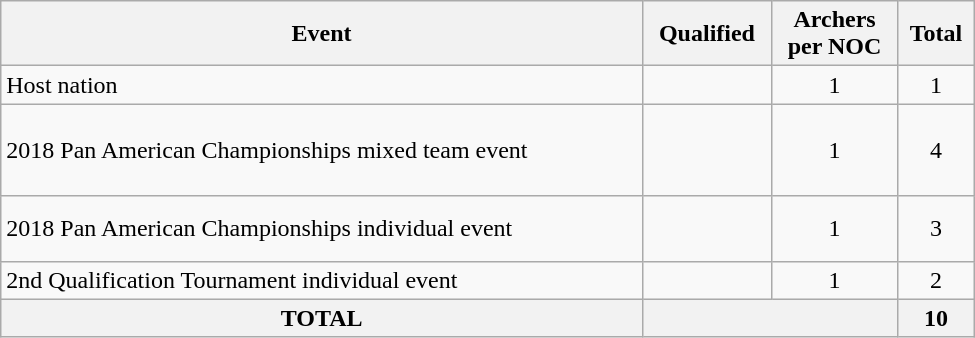<table class="wikitable" width=650>
<tr>
<th>Event</th>
<th>Qualified</th>
<th>Archers<br> per NOC</th>
<th>Total</th>
</tr>
<tr>
<td>Host nation</td>
<td></td>
<td align="center">1</td>
<td align="center">1</td>
</tr>
<tr>
<td>2018 Pan American Championships mixed team event</td>
<td><br><br><br></td>
<td align="center">1</td>
<td align="center">4</td>
</tr>
<tr>
<td>2018 Pan American Championships individual event</td>
<td><br><br></td>
<td align="center">1</td>
<td align="center">3</td>
</tr>
<tr>
<td>2nd Qualification Tournament individual event</td>
<td><br></td>
<td align="center">1</td>
<td align="center">2</td>
</tr>
<tr>
<th>TOTAL</th>
<th colspan="2"></th>
<th>10</th>
</tr>
</table>
